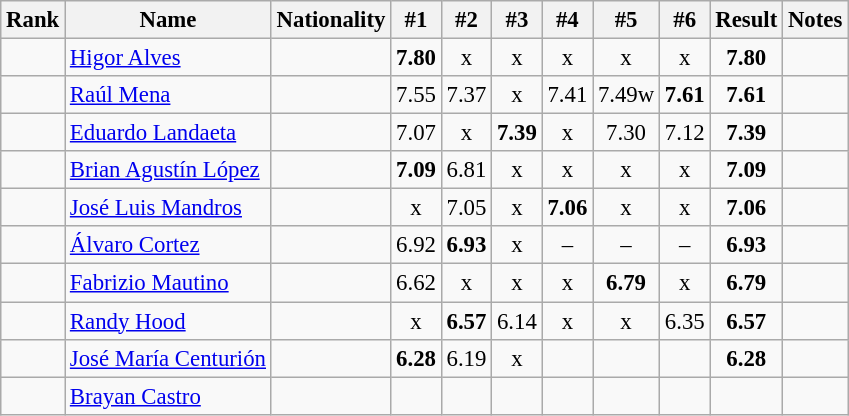<table class="wikitable sortable" style="text-align:center;font-size:95%">
<tr>
<th>Rank</th>
<th>Name</th>
<th>Nationality</th>
<th>#1</th>
<th>#2</th>
<th>#3</th>
<th>#4</th>
<th>#5</th>
<th>#6</th>
<th>Result</th>
<th>Notes</th>
</tr>
<tr>
<td></td>
<td align=left><a href='#'>Higor Alves</a></td>
<td align=left></td>
<td><strong>7.80</strong></td>
<td>x</td>
<td>x</td>
<td>x</td>
<td>x</td>
<td>x</td>
<td><strong>7.80</strong></td>
<td></td>
</tr>
<tr>
<td></td>
<td align=left><a href='#'>Raúl Mena</a></td>
<td align=left></td>
<td>7.55</td>
<td>7.37</td>
<td>x</td>
<td>7.41</td>
<td>7.49w</td>
<td><strong>7.61</strong></td>
<td><strong>7.61</strong></td>
<td></td>
</tr>
<tr>
<td></td>
<td align=left><a href='#'>Eduardo Landaeta</a></td>
<td align=left></td>
<td>7.07</td>
<td>x</td>
<td><strong>7.39</strong></td>
<td>x</td>
<td>7.30</td>
<td>7.12</td>
<td><strong>7.39</strong></td>
<td></td>
</tr>
<tr>
<td></td>
<td align=left><a href='#'>Brian Agustín López</a></td>
<td align=left></td>
<td><strong>7.09</strong></td>
<td>6.81</td>
<td>x</td>
<td>x</td>
<td>x</td>
<td>x</td>
<td><strong>7.09</strong></td>
<td></td>
</tr>
<tr>
<td></td>
<td align=left><a href='#'>José Luis Mandros</a></td>
<td align=left></td>
<td>x</td>
<td>7.05</td>
<td>x</td>
<td><strong>7.06</strong></td>
<td>x</td>
<td>x</td>
<td><strong>7.06</strong></td>
<td></td>
</tr>
<tr>
<td></td>
<td align=left><a href='#'>Álvaro Cortez</a></td>
<td align=left></td>
<td>6.92</td>
<td><strong>6.93</strong></td>
<td>x</td>
<td>–</td>
<td>–</td>
<td>–</td>
<td><strong>6.93</strong></td>
<td></td>
</tr>
<tr>
<td></td>
<td align=left><a href='#'>Fabrizio Mautino</a></td>
<td align=left></td>
<td>6.62</td>
<td>x</td>
<td>x</td>
<td>x</td>
<td><strong>6.79</strong></td>
<td>x</td>
<td><strong>6.79</strong></td>
<td></td>
</tr>
<tr>
<td></td>
<td align=left><a href='#'>Randy Hood</a></td>
<td align=left></td>
<td>x</td>
<td><strong>6.57</strong></td>
<td>6.14</td>
<td>x</td>
<td>x</td>
<td>6.35</td>
<td><strong>6.57</strong></td>
<td></td>
</tr>
<tr>
<td></td>
<td align=left><a href='#'>José María Centurión</a></td>
<td align=left></td>
<td><strong>6.28</strong></td>
<td>6.19</td>
<td>x</td>
<td></td>
<td></td>
<td></td>
<td><strong>6.28</strong></td>
<td></td>
</tr>
<tr>
<td></td>
<td align=left><a href='#'>Brayan Castro</a></td>
<td align=left></td>
<td></td>
<td></td>
<td></td>
<td></td>
<td></td>
<td></td>
<td><strong></strong></td>
<td></td>
</tr>
</table>
